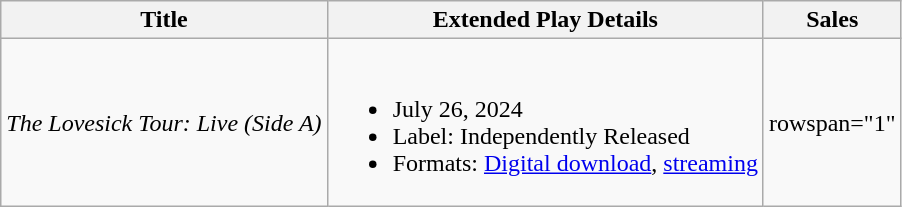<table class="wikitable">
<tr>
<th>Title</th>
<th>Extended Play Details</th>
<th>Sales</th>
</tr>
<tr>
<td><em>The Lovesick Tour: Live (Side A)</em></td>
<td><br><ul><li>July 26, 2024</li><li>Label: Independently Released</li><li>Formats: <a href='#'>Digital download</a>, <a href='#'>streaming</a></li></ul></td>
<td>rowspan="1" </td>
</tr>
</table>
